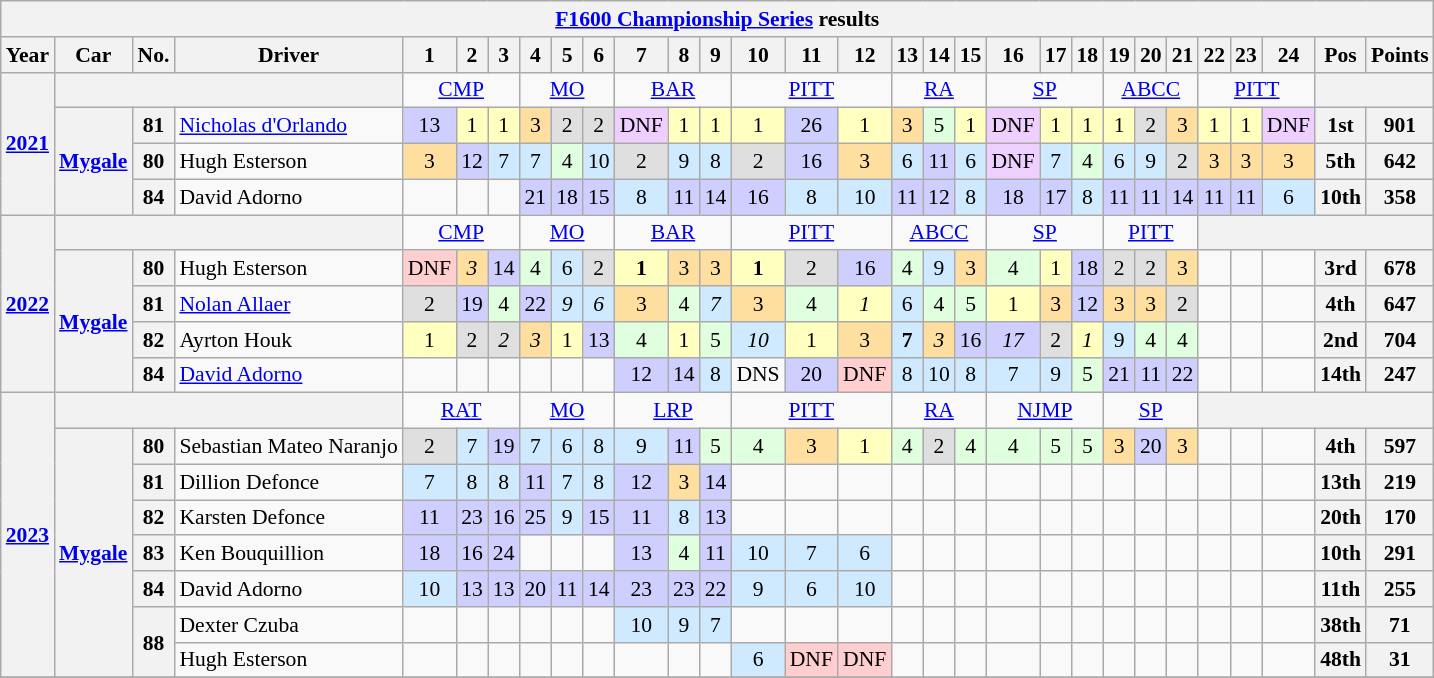<table class="wikitable" border="1" style="text-align:center; font-size:90%;">
<tr>
<th colspan=31><a href='#'>F1600 Championship Series</a> results</th>
</tr>
<tr>
<th>Year</th>
<th>Car</th>
<th>No.</th>
<th>Driver</th>
<th>1</th>
<th>2</th>
<th>3</th>
<th>4</th>
<th>5</th>
<th>6</th>
<th>7</th>
<th>8</th>
<th>9</th>
<th>10</th>
<th>11</th>
<th>12</th>
<th>13</th>
<th>14</th>
<th>15</th>
<th>16</th>
<th>17</th>
<th>18</th>
<th>19</th>
<th>20</th>
<th>21</th>
<th>22</th>
<th>23</th>
<th>24</th>
<th>Pos</th>
<th>Points</th>
</tr>
<tr>
<th rowspan=4><a href='#'>2021</a></th>
<th colspan=3></th>
<td colspan="3"><a href='#'>CMP</a></td>
<td colspan="3"><a href='#'>MO</a></td>
<td colspan="3"><a href='#'>BAR</a></td>
<td colspan="3"><a href='#'>PITT</a></td>
<td colspan="3"><a href='#'>RA</a></td>
<td colspan="3"><a href='#'>SP</a></td>
<td colspan="3"><a href='#'>ABCC</a></td>
<td colspan="3"><a href='#'>PITT</a></td>
<th colspan=12></th>
</tr>
<tr>
<th rowspan=3><a href='#'>Mygale</a></th>
<th>81</th>
<td align="left"> <a href='#'>Nicholas d'Orlando</a></td>
<td style="background:#CFCFFF">13</td>
<td style="background:#FFFFBF">1</td>
<td style="background:#FFFFBF">1</td>
<td style="background:#FFDF9F">3</td>
<td style="background:#DFDFDF">2</td>
<td style="background:#DFDFDF">2</td>
<td style="background:#EFCFFF">DNF</td>
<td style="background:#FFFFBF">1</td>
<td style="background:#FFFFBF">1</td>
<td style="background:#FFFFBF">1</td>
<td style="background:#CFCFFF">26</td>
<td style="background:#FFFFBF">1</td>
<td style="background:#FFDF9F">3</td>
<td style="background:#DFFFDF">5</td>
<td style="background:#FFFFBF">1</td>
<td style="background:#EFCFFF">DNF</td>
<td style="background:#FFFFBF">1</td>
<td style="background:#FFFFBF">1</td>
<td style="background:#FFFFBF">1</td>
<td style="background:#DFDFDF">2</td>
<td style="background:#FFDF9F">3</td>
<td style="background:#FFFFBF">1</td>
<td style="background:#FFFFBF">1</td>
<td style="background:#EFCFFF">DNF</td>
<th>1st</th>
<th>901</th>
</tr>
<tr>
<th>80</th>
<td align="left"> Hugh Esterson</td>
<td style="background:#FFDF9F">3</td>
<td style="background:#CFCFFF">12</td>
<td style="background:#CFEAFF">7</td>
<td style="background:#CFEAFF">7</td>
<td style="background:#DFFFDF">4</td>
<td style="background:#CFEAFF">10</td>
<td style="background:#DFDFDF">2</td>
<td style="background:#CFEAFF">9</td>
<td style="background:#CFEAFF">8</td>
<td style="background:#DFDFDF">2</td>
<td style="background:#CFCFFF">16</td>
<td style="background:#FFDF9F">3</td>
<td style="background:#CFEAFF">6</td>
<td style="background:#CFCFFF">11</td>
<td style="background:#CFEAFF">6</td>
<td style="background:#EFCFFF">DNF</td>
<td style="background:#CFEAFF">7</td>
<td style="background:#DFFFDF">4</td>
<td style="background:#CFEAFF">6</td>
<td style="background:#CFEAFF">9</td>
<td style="background:#DFDFDF">2</td>
<td style="background:#FFDF9F">3</td>
<td style="background:#FFDF9F">3</td>
<td style="background:#FFDF9F">3</td>
<th>5th</th>
<th>642</th>
</tr>
<tr>
<th>84</th>
<td align="left"> David Adorno</td>
<td></td>
<td></td>
<td></td>
<td style="background:#CFCFFF">21</td>
<td style="background:#CFCFFF">18</td>
<td style="background:#CFCFFF">15</td>
<td style="background:#CFEAFF">8</td>
<td style="background:#CFCFFF">11</td>
<td style="background:#CFCFFF">14</td>
<td style="background:#CFCFFF">16</td>
<td style="background:#CFEAFF">8</td>
<td style="background:#CFEAFF">10</td>
<td style="background:#CFCFFF">11</td>
<td style="background:#CFCFFF">12</td>
<td style="background:#CFEAFF">8</td>
<td style="background:#CFCFFF">18</td>
<td style="background:#CFCFFF">17</td>
<td style="background:#CFEAFF">8</td>
<td style="background:#CFCFFF">11</td>
<td style="background:#CFCFFF">11</td>
<td style="background:#CFCFFF">14</td>
<td style="background:#CFCFFF">11</td>
<td style="background:#CFCFFF">11</td>
<td style="background:#CFEAFF">6</td>
<th>10th</th>
<th>358</th>
</tr>
<tr>
<th rowspan="5"><a href='#'>2022</a></th>
<th colspan=3></th>
<td colspan="3"><a href='#'>CMP</a></td>
<td colspan="3"><a href='#'>MO</a></td>
<td colspan="3"><a href='#'>BAR</a></td>
<td colspan="3"><a href='#'>PITT</a></td>
<td colspan="3"><a href='#'>ABCC</a></td>
<td colspan="3"><a href='#'>SP</a></td>
<td colspan="3"><a href='#'>PITT</a></td>
<th colspan=12></th>
</tr>
<tr>
<th rowspan="4"><a href='#'>Mygale</a></th>
<th>80</th>
<td align="left"> Hugh Esterson</td>
<td style="background:#FFCFCF">DNF</td>
<td style="background:#FFDF9F"><em>3</em></td>
<td style="background:#CFCFFF">14</td>
<td style="background:#DFFFDF">4</td>
<td style="background:#CFEAFF">6</td>
<td style="background:#DFDFDF">2</td>
<td style="background:#FFFFBF"><strong>1</strong></td>
<td style="background:#FFDF9F">3</td>
<td style="background:#FFDF9F">3</td>
<td style="background:#FFFFBF"><strong>1</strong></td>
<td style="background:#DFDFDF">2</td>
<td style="background:#CFCFFF">16</td>
<td style="background:#DFFFDF">4</td>
<td style="background:#CFEAFF">9</td>
<td style="background:#FFDF9F">3</td>
<td style="background:#DFFFDF">4</td>
<td style="background:#FFFFBF">1</td>
<td style="background:#CFCFFF">18</td>
<td style="background:#DFDFDF">2</td>
<td style="background:#DFDFDF">2</td>
<td style="background:#FFDF9F">3</td>
<td></td>
<td></td>
<td></td>
<th>3rd</th>
<th>678</th>
</tr>
<tr>
<th>81</th>
<td align="left"> <a href='#'>Nolan Allaer</a></td>
<td style="background:#DFDFDF">2</td>
<td style="background:#CFCFFF">19</td>
<td style="background:#DFFFDF">4</td>
<td style="background:#CFCFFF">22</td>
<td style="background:#CFEAFF"><em>9</em></td>
<td style="background:#CFEAFF"><em>6</em></td>
<td style="background:#FFDF9F">3</td>
<td style="background:#DFFFDF">4</td>
<td style="background:#CFEAFF"><em>7</em></td>
<td style="background:#FFDF9F">3</td>
<td style="background:#DFFFDF">4</td>
<td style="background:#FFFFBF"><em>1</em></td>
<td style="background:#CFEAFF">6</td>
<td style="background:#DFFFDF">4</td>
<td style="background:#DFFFDF">5</td>
<td style="background:#FFFFBF">1</td>
<td style="background:#FFDF9F">3</td>
<td style="background:#CFCFFF">12</td>
<td style="background:#FFDF9F">3</td>
<td style="background:#FFDF9F">3</td>
<td style="background:#DFDFDF">2</td>
<td></td>
<td></td>
<td></td>
<th>4th</th>
<th>647</th>
</tr>
<tr>
<th>82</th>
<td align="left"> Ayrton Houk</td>
<td style="background:#FFFFBF">1</td>
<td style="background:#DFDFDF">2</td>
<td style="background:#DFDFDF"><em>2</em></td>
<td style="background:#FFDF9F"><em>3</em></td>
<td style="background:#FFFFBF">1</td>
<td style="background:#CFCFFF">13</td>
<td style="background:#DFFFDF">4</td>
<td style="background:#FFFFBF">1</td>
<td style="background:#DFFFDF">5</td>
<td style="background:#CFEAFF"><em>10</em></td>
<td style="background:#FFFFBF">1</td>
<td style="background:#FFDF9F">3</td>
<td style="background:#CFEAFF"><strong>7</strong></td>
<td style="background:#FFDF9F"><em>3</em></td>
<td style="background:#CFCFFF">16</td>
<td style="background:#CFCFFF"><em>17</em></td>
<td style="background:#DFDFDF">2</td>
<td style="background:#FFFFBF"><em>1</em></td>
<td style="background:#CFEAFF">9</td>
<td style="background:#DFFFDF">4</td>
<td style="background:#DFFFDF">4</td>
<td></td>
<td></td>
<td></td>
<th>2nd</th>
<th>704</th>
</tr>
<tr>
<th>84</th>
<td align="left"> <a href='#'>David Adorno</a></td>
<td></td>
<td></td>
<td></td>
<td></td>
<td></td>
<td></td>
<td style="background:#CFCFFF">12</td>
<td style="background:#CFCFFF">14</td>
<td style="background:#CFEAFF">8</td>
<td>DNS</td>
<td style="background:#CFCFFF">20</td>
<td style="background:#FFCFCF">DNF</td>
<td style="background:#CFEAFF">8</td>
<td style="background:#CFEAFF">10</td>
<td style="background:#CFEAFF">8</td>
<td style="background:#CFEAFF">7</td>
<td style="background:#CFEAFF">9</td>
<td style="background:#DFFFDF">5</td>
<td style="background:#CFCFFF">21</td>
<td style="background:#CFCFFF">11</td>
<td style="background:#CFCFFF">22</td>
<td></td>
<td></td>
<td></td>
<th>14th</th>
<th>247</th>
</tr>
<tr>
<th rowspan="8"><a href='#'>2023</a></th>
<th colspan=3></th>
<td colspan="3"><a href='#'>RAT</a></td>
<td colspan="3"><a href='#'>MO</a></td>
<td colspan="3"><a href='#'>LRP</a></td>
<td colspan="3"><a href='#'>PITT</a></td>
<td colspan="3"><a href='#'>RA</a></td>
<td colspan="3"><a href='#'>NJMP</a></td>
<td colspan="3"><a href='#'>SP</a></td>
<th colspan=12></th>
</tr>
<tr>
<th rowspan="7"><a href='#'>Mygale</a></th>
<th>80</th>
<td align="left"> Sebastian Mateo Naranjo</td>
<td style="background:#DFDFDF">2</td>
<td style="background:#CFEAFF">7</td>
<td style="background:#CFCFFF">19</td>
<td style="background:#CFEAFF">7</td>
<td style="background:#CFEAFF">6</td>
<td style="background:#CFEAFF">8</td>
<td style="background:#CFEAFF">9</td>
<td style="background:#CFCFFF">11</td>
<td style="background:#DFFFDF">5</td>
<td style="background:#DFFFDF">4</td>
<td style="background:#FFDF9F">3</td>
<td style="background:#FFFFBF">1</td>
<td style="background:#DFFFDF">4</td>
<td style="background:#DFDFDF">2</td>
<td style="background:#DFFFDF">4</td>
<td style="background:#DFFFDF">4</td>
<td style="background:#DFFFDF">5</td>
<td style="background:#DFFFDF">5</td>
<td style="background:#FFDF9F">3</td>
<td style="background:#CFCFFF">20</td>
<td style="background:#FFDF9F">3</td>
<td></td>
<td></td>
<td></td>
<th>4th</th>
<th>597</th>
</tr>
<tr>
<th>81</th>
<td align="left"> Dillion Defonce</td>
<td style="background:#CFEAFF">7</td>
<td style="background:#CFEAFF">8</td>
<td style="background:#CFEAFF">8</td>
<td style="background:#CFCFFF">11</td>
<td style="background:#CFEAFF">7</td>
<td style="background:#CFEAFF">8</td>
<td style="background:#CFCFFF">12</td>
<td style="background:#FFDF9F">3</td>
<td style="background:#CFCFFF">14</td>
<td></td>
<td></td>
<td></td>
<td></td>
<td></td>
<td></td>
<td></td>
<td></td>
<td></td>
<td></td>
<td></td>
<td></td>
<td></td>
<td></td>
<td></td>
<th>13th</th>
<th>219</th>
</tr>
<tr>
<th>82</th>
<td align="left"> Karsten Defonce</td>
<td style="background:#CFCFFF">11</td>
<td style="background:#CFCFFF">23</td>
<td style="background:#CFCFFF">16</td>
<td style="background:#CFCFFF">25</td>
<td style="background:#CFEAFF">9</td>
<td style="background:#CFCFFF">15</td>
<td style="background:#CFCFFF">11</td>
<td style="background:#CFEAFF">8</td>
<td style="background:#CFCFFF">13</td>
<td></td>
<td></td>
<td></td>
<td></td>
<td></td>
<td></td>
<td></td>
<td></td>
<td></td>
<td></td>
<td></td>
<td></td>
<td></td>
<td></td>
<td></td>
<th>20th</th>
<th>170</th>
</tr>
<tr>
<th>83</th>
<td align="left"> Ken Bouquillion</td>
<td style="background:#CFCFFF">18</td>
<td style="background:#CFCFFF">16</td>
<td style="background:#CFCFFF">24</td>
<td></td>
<td></td>
<td></td>
<td style="background:#CFCFFF">13</td>
<td style="background:#DFFFDF">4</td>
<td style="background:#CFCFFF">11</td>
<td style="background:#CFEAFF">10</td>
<td style="background:#CFEAFF">7</td>
<td style="background:#CFEAFF">6</td>
<td></td>
<td></td>
<td></td>
<td></td>
<td></td>
<td></td>
<td></td>
<td></td>
<td></td>
<td></td>
<td></td>
<td></td>
<th>10th</th>
<th>291</th>
</tr>
<tr>
<th>84</th>
<td align="left"> David Adorno</td>
<td style="background:#CFEAFF">10</td>
<td style="background:#CFCFFF">13</td>
<td style="background:#CFCFFF">13</td>
<td style="background:#CFCFFF">20</td>
<td style="background:#CFCFFF">11</td>
<td style="background:#CFCFFF">14</td>
<td style="background:#CFCFFF">23</td>
<td style="background:#CFCFFF">23</td>
<td style="background:#CFCFFF">22</td>
<td style="background:#CFEAFF">9</td>
<td style="background:#CFEAFF">6</td>
<td style="background:#CFEAFF">10</td>
<td></td>
<td></td>
<td></td>
<td></td>
<td></td>
<td></td>
<td></td>
<td></td>
<td></td>
<td></td>
<td></td>
<td></td>
<th>11th</th>
<th>255</th>
</tr>
<tr>
<th rowspan="2">88</th>
<td align="left"> Dexter Czuba</td>
<td></td>
<td></td>
<td></td>
<td></td>
<td></td>
<td></td>
<td style="background:#CFEAFF">10</td>
<td style="background:#CFEAFF">9</td>
<td style="background:#CFEAFF">7</td>
<td></td>
<td></td>
<td></td>
<td></td>
<td></td>
<td></td>
<td></td>
<td></td>
<td></td>
<td></td>
<td></td>
<td></td>
<td></td>
<td></td>
<td></td>
<th>38th</th>
<th>71</th>
</tr>
<tr>
<td align="left"> Hugh Esterson</td>
<td></td>
<td></td>
<td></td>
<td></td>
<td></td>
<td></td>
<td></td>
<td></td>
<td></td>
<td style="background:#CFEAFF">6</td>
<td style="background:#FFCFCF">DNF</td>
<td style="background:#FFCFCF">DNF</td>
<td></td>
<td></td>
<td></td>
<td></td>
<td></td>
<td></td>
<td></td>
<td></td>
<td></td>
<td></td>
<td></td>
<td></td>
<th>48th</th>
<th>31</th>
</tr>
<tr>
</tr>
</table>
